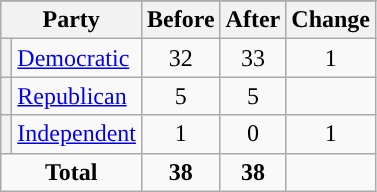<table class="wikitable" style="text-align:center;">
<tr>
</tr>
<tr>
<th colspan=2>Party</th>
<th>Before</th>
<th>After</th>
<th>Change</th>
</tr>
<tr>
<th style="background-color:"></th>
<td style="text-align:left;"><a href='#'>Democratic</a></td>
<td>32</td>
<td>33</td>
<td> 1</td>
</tr>
<tr>
<th style="background-color:"></th>
<td style="text-align:left;"><a href='#'>Republican</a></td>
<td>5</td>
<td>5</td>
<td></td>
</tr>
<tr>
<th style="background-color:"></th>
<td style="text-align:left;"><a href='#'>Independent</a></td>
<td>1</td>
<td>0</td>
<td> 1</td>
</tr>
<tr>
<td colspan=2><strong>Total</strong></td>
<td><strong>38</strong></td>
<td><strong>38</strong></td>
<td></td>
</tr>
</table>
